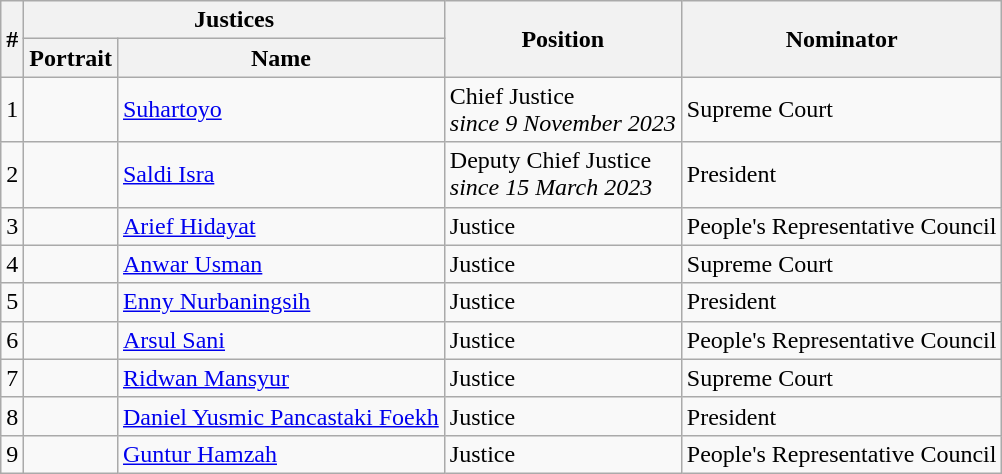<table class="wikitable">
<tr>
<th rowspan="2">#</th>
<th colspan="2">Justices</th>
<th rowspan="2">Position</th>
<th rowspan="2">Nominator</th>
</tr>
<tr>
<th>Portrait</th>
<th>Name</th>
</tr>
<tr>
<td>1</td>
<td></td>
<td><a href='#'>Suhartoyo</a></td>
<td>Chief Justice<br><em>since 9 November 2023</em></td>
<td>Supreme Court</td>
</tr>
<tr>
<td>2</td>
<td></td>
<td><a href='#'>Saldi Isra</a></td>
<td>Deputy Chief Justice<br><em>since 15 March 2023</em></td>
<td>President</td>
</tr>
<tr>
<td>3</td>
<td></td>
<td><a href='#'>Arief Hidayat</a></td>
<td>Justice</td>
<td>People's Representative Council</td>
</tr>
<tr>
<td>4</td>
<td></td>
<td><a href='#'>Anwar Usman</a></td>
<td>Justice</td>
<td>Supreme Court</td>
</tr>
<tr>
<td>5</td>
<td></td>
<td><a href='#'>Enny Nurbaningsih</a></td>
<td>Justice</td>
<td>President</td>
</tr>
<tr>
<td>6</td>
<td></td>
<td><a href='#'>Arsul Sani</a></td>
<td>Justice</td>
<td>People's Representative Council</td>
</tr>
<tr>
<td>7</td>
<td></td>
<td><a href='#'>Ridwan Mansyur</a></td>
<td>Justice</td>
<td>Supreme Court</td>
</tr>
<tr>
<td>8</td>
<td></td>
<td><a href='#'>Daniel Yusmic Pancastaki Foekh</a></td>
<td>Justice</td>
<td>President</td>
</tr>
<tr>
<td>9</td>
<td></td>
<td><a href='#'>Guntur Hamzah</a></td>
<td>Justice</td>
<td>People's Representative Council</td>
</tr>
</table>
